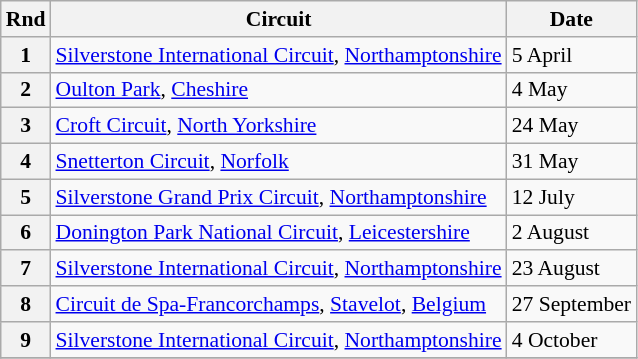<table class="wikitable" style="font-size: 90%;">
<tr>
<th>Rnd</th>
<th>Circuit</th>
<th>Date</th>
</tr>
<tr>
<th>1</th>
<td><a href='#'>Silverstone International Circuit</a>, <a href='#'>Northamptonshire</a></td>
<td>5 April</td>
</tr>
<tr>
<th>2</th>
<td><a href='#'>Oulton Park</a>, <a href='#'>Cheshire</a></td>
<td>4 May</td>
</tr>
<tr>
<th>3</th>
<td><a href='#'>Croft Circuit</a>, <a href='#'>North Yorkshire</a></td>
<td>24 May</td>
</tr>
<tr>
<th>4</th>
<td><a href='#'>Snetterton Circuit</a>, <a href='#'>Norfolk</a></td>
<td>31 May</td>
</tr>
<tr>
<th>5</th>
<td><a href='#'>Silverstone Grand Prix Circuit</a>, <a href='#'>Northamptonshire</a></td>
<td>12 July</td>
</tr>
<tr>
<th>6</th>
<td><a href='#'>Donington Park National Circuit</a>, <a href='#'>Leicestershire</a></td>
<td>2 August</td>
</tr>
<tr>
<th>7</th>
<td><a href='#'>Silverstone International Circuit</a>, <a href='#'>Northamptonshire</a></td>
<td>23 August</td>
</tr>
<tr>
<th>8</th>
<td><a href='#'>Circuit de Spa-Francorchamps</a>, <a href='#'>Stavelot</a>, <a href='#'>Belgium</a></td>
<td>27 September</td>
</tr>
<tr>
<th>9</th>
<td><a href='#'>Silverstone International Circuit</a>, <a href='#'>Northamptonshire</a></td>
<td>4 October</td>
</tr>
<tr>
</tr>
</table>
